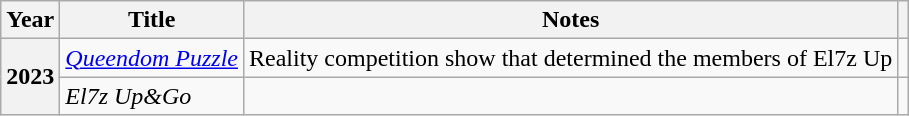<table class="wikitable plainrowheaders">
<tr>
<th scope="col">Year</th>
<th scope="col">Title</th>
<th scope="col" class="unsortable">Notes</th>
<th scope="col" class="unsortable"></th>
</tr>
<tr>
<th scope="row" rowspan="2">2023</th>
<td><em><a href='#'>Queendom Puzzle</a></em></td>
<td>Reality competition show that determined the members of El7z Up</td>
<td style="text-align:center"></td>
</tr>
<tr>
<td><em>El7z Up&Go</em></td>
<td></td>
<td style="text-align:center"></td>
</tr>
</table>
